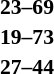<table width=75% cellspacing=1>
<tr>
<th width=25%></th>
<th width=25%></th>
<th width=25%></th>
</tr>
<tr style=font-size:90%>
<td align=right></td>
<td align=center><strong>23–69</strong></td>
<td><strong></strong></td>
</tr>
<tr style=font-size:90%>
<td align=right></td>
<td align=center><strong>19–73</strong></td>
<td><strong></strong></td>
</tr>
<tr style=font-size:90%>
<td align=right></td>
<td align=center><strong>27–44</strong></td>
<td><strong></strong></td>
</tr>
</table>
